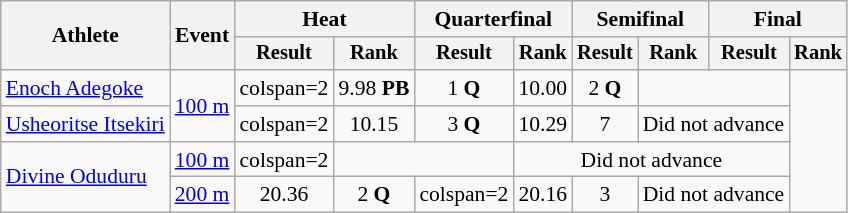<table class="wikitable" style="font-size:90%">
<tr>
<th rowspan="2">Athlete</th>
<th rowspan="2">Event</th>
<th colspan="2">Heat</th>
<th colspan="2">Quarterfinal</th>
<th colspan="2">Semifinal</th>
<th colspan="2">Final</th>
</tr>
<tr style="font-size:95%">
<th>Result</th>
<th>Rank</th>
<th>Result</th>
<th>Rank</th>
<th>Result</th>
<th>Rank</th>
<th>Result</th>
<th>Rank</th>
</tr>
<tr align=center>
<td align=left><a href='#'>Enoch Adegoke</a></td>
<td rowspan="2" align="left"><a href='#'>100 m</a></td>
<td>colspan=2 </td>
<td>9.98 <strong>PB</strong></td>
<td>1 <strong>Q</strong></td>
<td>10.00</td>
<td>2 <strong>Q</strong></td>
<td colspan="2"></td>
</tr>
<tr align=center>
<td align=left><a href='#'>Usheoritse Itsekiri</a></td>
<td>colspan=2 </td>
<td>10.15</td>
<td>3 <strong>Q</strong></td>
<td>10.29</td>
<td>7</td>
<td colspan="2">Did not advance</td>
</tr>
<tr align=center>
<td align=left rowspan=2><a href='#'>Divine Oduduru</a></td>
<td align=left><a href='#'>100 m</a></td>
<td>colspan=2 </td>
<td colspan="2"></td>
<td colspan="4">Did not advance</td>
</tr>
<tr align=center>
<td align=left><a href='#'>200 m</a></td>
<td>20.36</td>
<td>2 <strong>Q</strong></td>
<td>colspan=2 </td>
<td>20.16</td>
<td>3</td>
<td colspan="2">Did not advance</td>
</tr>
</table>
